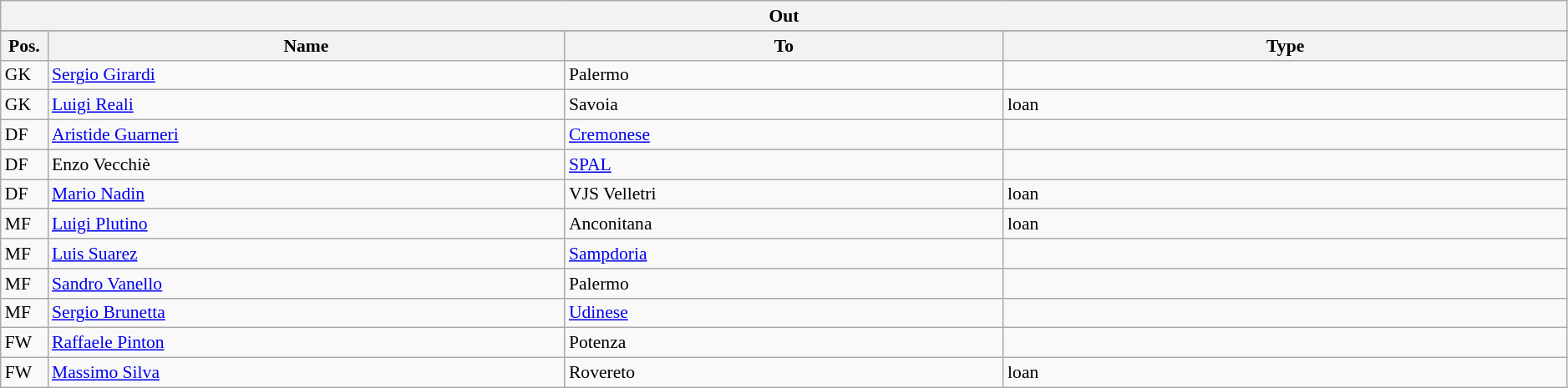<table class="wikitable" style="font-size:90%;width:99%;">
<tr>
<th colspan="4">Out</th>
</tr>
<tr>
</tr>
<tr>
<th width=3%>Pos.</th>
<th width=33%>Name</th>
<th width=28%>To</th>
<th width=36%>Type</th>
</tr>
<tr>
<td>GK</td>
<td><a href='#'>Sergio Girardi</a></td>
<td>Palermo</td>
<td></td>
</tr>
<tr>
<td>GK</td>
<td><a href='#'>Luigi Reali</a></td>
<td>Savoia</td>
<td>loan</td>
</tr>
<tr>
<td>DF</td>
<td><a href='#'>Aristide Guarneri</a></td>
<td><a href='#'>Cremonese</a></td>
<td></td>
</tr>
<tr>
<td>DF</td>
<td>Enzo Vecchiè</td>
<td><a href='#'>SPAL</a></td>
<td></td>
</tr>
<tr>
<td>DF</td>
<td><a href='#'>Mario Nadin</a></td>
<td>VJS Velletri</td>
<td>loan</td>
</tr>
<tr>
<td>MF</td>
<td><a href='#'>Luigi Plutino</a></td>
<td>Anconitana</td>
<td>loan</td>
</tr>
<tr>
<td>MF</td>
<td><a href='#'>Luis Suarez</a></td>
<td><a href='#'>Sampdoria</a></td>
<td></td>
</tr>
<tr>
<td>MF</td>
<td><a href='#'>Sandro Vanello</a></td>
<td>Palermo</td>
<td></td>
</tr>
<tr>
<td>MF</td>
<td><a href='#'>Sergio Brunetta</a></td>
<td><a href='#'>Udinese</a></td>
<td></td>
</tr>
<tr>
<td>FW</td>
<td><a href='#'>Raffaele Pinton</a></td>
<td>Potenza</td>
<td></td>
</tr>
<tr>
<td>FW</td>
<td><a href='#'>Massimo Silva</a></td>
<td>Rovereto</td>
<td>loan</td>
</tr>
</table>
